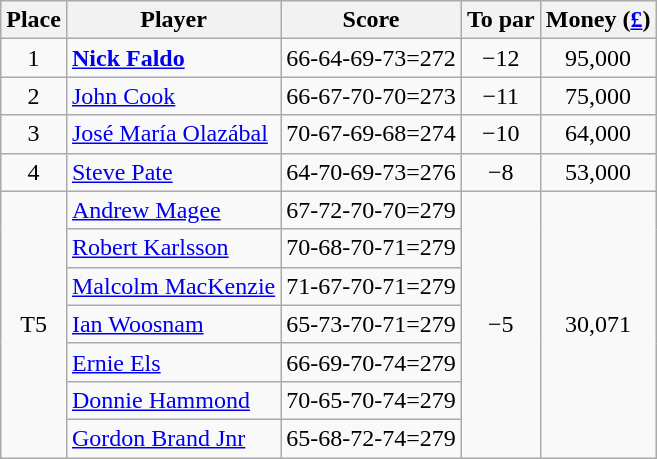<table class="wikitable">
<tr>
<th>Place</th>
<th>Player</th>
<th>Score</th>
<th>To par</th>
<th>Money (<a href='#'>£</a>)</th>
</tr>
<tr>
<td align="center">1</td>
<td> <strong><a href='#'>Nick Faldo</a></strong></td>
<td>66-64-69-73=272</td>
<td align="center">−12</td>
<td align=center>95,000</td>
</tr>
<tr>
<td align="center">2</td>
<td> <a href='#'>John Cook</a></td>
<td>66-67-70-70=273</td>
<td align="center">−11</td>
<td align=center>75,000</td>
</tr>
<tr>
<td align="center">3</td>
<td> <a href='#'>José María Olazábal</a></td>
<td>70-67-69-68=274</td>
<td align="center">−10</td>
<td align=center>64,000</td>
</tr>
<tr>
<td align="center">4</td>
<td> <a href='#'>Steve Pate</a></td>
<td>64-70-69-73=276</td>
<td align="center">−8</td>
<td align=center>53,000</td>
</tr>
<tr>
<td rowspan=7 align="center">T5</td>
<td> <a href='#'>Andrew Magee</a></td>
<td>67-72-70-70=279</td>
<td rowspan=7 align="center">−5</td>
<td rowspan=7 align=center>30,071</td>
</tr>
<tr>
<td> <a href='#'>Robert Karlsson</a></td>
<td>70-68-70-71=279</td>
</tr>
<tr>
<td> <a href='#'>Malcolm MacKenzie</a></td>
<td>71-67-70-71=279</td>
</tr>
<tr>
<td> <a href='#'>Ian Woosnam</a></td>
<td>65-73-70-71=279</td>
</tr>
<tr>
<td> <a href='#'>Ernie Els</a></td>
<td>66-69-70-74=279</td>
</tr>
<tr>
<td> <a href='#'>Donnie Hammond</a></td>
<td>70-65-70-74=279</td>
</tr>
<tr>
<td> <a href='#'>Gordon Brand Jnr</a></td>
<td>65-68-72-74=279</td>
</tr>
</table>
